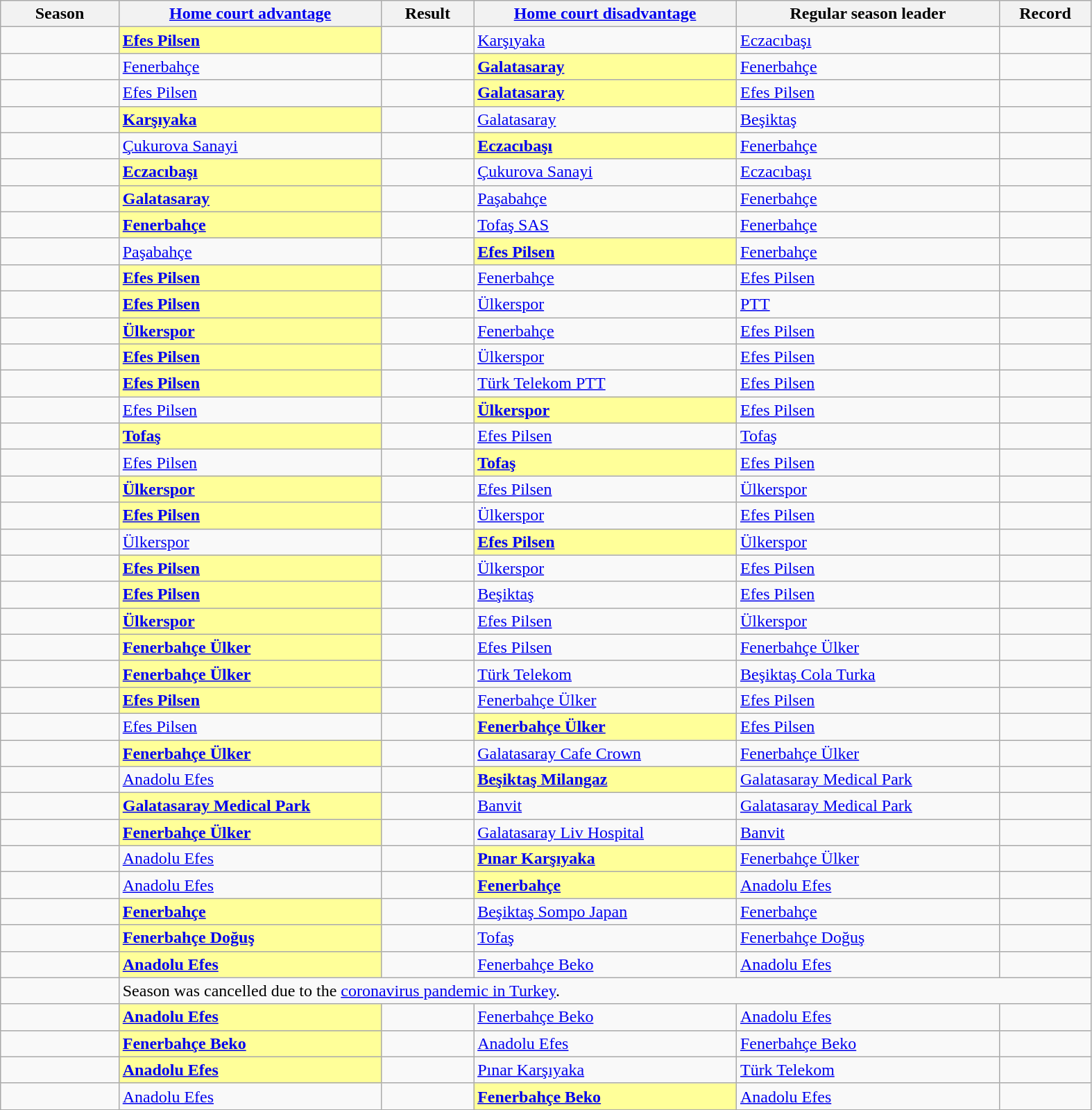<table class="wikitable" style="width:83%;">
<tr>
<th style="width:9%;">Season</th>
<th style="width:20%;"><a href='#'>Home court advantage</a></th>
<th style="width:7%;">Result</th>
<th style="width:20%;"><a href='#'>Home court disadvantage</a></th>
<th style="width:20%;">Regular season leader</th>
<th style="width:7%;">Record</th>
</tr>
<tr>
<td></td>
<td style="background:#ff9;"><strong><a href='#'>Efes Pilsen</a></strong></td>
<td></td>
<td><a href='#'>Karşıyaka</a></td>
<td><a href='#'>Eczacıbaşı</a></td>
<td></td>
</tr>
<tr>
<td></td>
<td><a href='#'>Fenerbahçe</a></td>
<td></td>
<td style="background:#ff9;"><strong><a href='#'>Galatasaray</a></strong></td>
<td><a href='#'>Fenerbahçe</a></td>
<td></td>
</tr>
<tr>
<td></td>
<td><a href='#'>Efes Pilsen</a></td>
<td></td>
<td style="background:#ff9;"><strong><a href='#'>Galatasaray</a></strong></td>
<td><a href='#'>Efes Pilsen</a></td>
<td></td>
</tr>
<tr>
<td></td>
<td style="background:#ff9;"><strong><a href='#'>Karşıyaka</a></strong></td>
<td></td>
<td><a href='#'>Galatasaray</a></td>
<td><a href='#'>Beşiktaş</a></td>
<td></td>
</tr>
<tr>
<td></td>
<td><a href='#'>Çukurova Sanayi</a></td>
<td></td>
<td style="background:#ff9;"><strong><a href='#'>Eczacıbaşı</a></strong></td>
<td><a href='#'>Fenerbahçe</a></td>
<td></td>
</tr>
<tr>
<td></td>
<td style="background:#ff9;"><strong><a href='#'>Eczacıbaşı</a></strong></td>
<td></td>
<td><a href='#'>Çukurova Sanayi</a></td>
<td><a href='#'>Eczacıbaşı</a></td>
<td></td>
</tr>
<tr>
<td></td>
<td style="background:#ff9;"><strong><a href='#'>Galatasaray</a></strong></td>
<td></td>
<td><a href='#'>Paşabahçe</a></td>
<td><a href='#'>Fenerbahçe</a></td>
<td></td>
</tr>
<tr>
<td></td>
<td style="background:#ff9;"><strong><a href='#'>Fenerbahçe</a></strong></td>
<td></td>
<td><a href='#'>Tofaş SAS</a></td>
<td><a href='#'>Fenerbahçe</a></td>
<td></td>
</tr>
<tr>
<td></td>
<td><a href='#'>Paşabahçe</a></td>
<td></td>
<td style="background:#ff9;"><strong><a href='#'>Efes Pilsen</a></strong></td>
<td><a href='#'>Fenerbahçe</a></td>
<td></td>
</tr>
<tr>
<td></td>
<td style="background:#ff9;"><strong><a href='#'>Efes Pilsen</a></strong></td>
<td></td>
<td><a href='#'>Fenerbahçe</a></td>
<td><a href='#'>Efes Pilsen</a></td>
<td></td>
</tr>
<tr>
<td></td>
<td style="background:#ff9;"><strong><a href='#'>Efes Pilsen</a></strong></td>
<td></td>
<td><a href='#'>Ülkerspor</a></td>
<td><a href='#'>PTT</a></td>
<td></td>
</tr>
<tr>
<td></td>
<td style="background:#ff9;"><strong><a href='#'>Ülkerspor</a></strong></td>
<td></td>
<td><a href='#'>Fenerbahçe</a></td>
<td><a href='#'>Efes Pilsen</a></td>
<td></td>
</tr>
<tr>
<td></td>
<td style="background:#ff9;"><strong><a href='#'>Efes Pilsen</a></strong></td>
<td></td>
<td><a href='#'>Ülkerspor</a></td>
<td><a href='#'>Efes Pilsen</a></td>
<td></td>
</tr>
<tr>
<td></td>
<td style="background:#ff9;"><strong><a href='#'>Efes Pilsen</a></strong></td>
<td></td>
<td><a href='#'>Türk Telekom PTT</a></td>
<td><a href='#'>Efes Pilsen</a></td>
<td></td>
</tr>
<tr>
<td></td>
<td><a href='#'>Efes Pilsen</a></td>
<td></td>
<td style="background:#ff9;"><strong><a href='#'>Ülkerspor</a></strong></td>
<td><a href='#'>Efes Pilsen</a></td>
<td></td>
</tr>
<tr>
<td></td>
<td style="background:#ff9;"><strong><a href='#'>Tofaş</a></strong></td>
<td></td>
<td><a href='#'>Efes Pilsen</a></td>
<td><a href='#'>Tofaş</a></td>
<td></td>
</tr>
<tr>
<td></td>
<td><a href='#'>Efes Pilsen</a></td>
<td></td>
<td style="background:#ff9;"><strong><a href='#'>Tofaş</a></strong></td>
<td><a href='#'>Efes Pilsen</a></td>
<td></td>
</tr>
<tr>
<td></td>
<td style="background:#ff9;"><strong><a href='#'>Ülkerspor</a></strong></td>
<td></td>
<td><a href='#'>Efes Pilsen</a></td>
<td><a href='#'>Ülkerspor</a></td>
<td></td>
</tr>
<tr>
<td></td>
<td style="background:#ff9;"><strong><a href='#'>Efes Pilsen</a></strong></td>
<td></td>
<td><a href='#'>Ülkerspor</a></td>
<td><a href='#'>Efes Pilsen</a></td>
<td></td>
</tr>
<tr>
<td></td>
<td><a href='#'>Ülkerspor</a></td>
<td></td>
<td style="background:#ff9;"><strong><a href='#'>Efes Pilsen</a></strong></td>
<td><a href='#'>Ülkerspor</a></td>
<td></td>
</tr>
<tr>
<td></td>
<td style="background:#ff9;"><strong><a href='#'>Efes Pilsen</a></strong></td>
<td></td>
<td><a href='#'>Ülkerspor</a></td>
<td><a href='#'>Efes Pilsen</a></td>
<td></td>
</tr>
<tr>
<td></td>
<td style="background:#ff9;"><strong><a href='#'>Efes Pilsen</a></strong></td>
<td></td>
<td><a href='#'>Beşiktaş</a></td>
<td><a href='#'>Efes Pilsen</a></td>
<td></td>
</tr>
<tr>
<td></td>
<td style="background:#ff9;"><strong><a href='#'>Ülkerspor</a></strong></td>
<td></td>
<td><a href='#'>Efes Pilsen</a></td>
<td><a href='#'>Ülkerspor</a></td>
<td></td>
</tr>
<tr>
<td></td>
<td style="background:#ff9;"><strong><a href='#'>Fenerbahçe Ülker</a></strong></td>
<td></td>
<td><a href='#'>Efes Pilsen</a></td>
<td><a href='#'>Fenerbahçe Ülker</a></td>
<td></td>
</tr>
<tr>
<td></td>
<td style="background:#ff9;"><strong><a href='#'>Fenerbahçe Ülker</a></strong></td>
<td></td>
<td><a href='#'>Türk Telekom</a></td>
<td><a href='#'>Beşiktaş Cola Turka</a></td>
<td></td>
</tr>
<tr>
<td></td>
<td style="background:#ff9;"><strong><a href='#'>Efes Pilsen</a></strong></td>
<td></td>
<td><a href='#'>Fenerbahçe Ülker</a></td>
<td><a href='#'>Efes Pilsen</a></td>
<td></td>
</tr>
<tr>
<td></td>
<td><a href='#'>Efes Pilsen</a></td>
<td></td>
<td style="background:#ff9;"><strong><a href='#'>Fenerbahçe Ülker</a></strong></td>
<td><a href='#'>Efes Pilsen</a></td>
<td></td>
</tr>
<tr>
<td></td>
<td style="background:#ff9;"><strong><a href='#'>Fenerbahçe Ülker</a></strong></td>
<td></td>
<td><a href='#'>Galatasaray Cafe Crown</a></td>
<td><a href='#'>Fenerbahçe Ülker</a></td>
<td></td>
</tr>
<tr>
<td></td>
<td><a href='#'>Anadolu Efes</a></td>
<td></td>
<td style="background:#ff9;"><strong><a href='#'>Beşiktaş Milangaz</a></strong></td>
<td><a href='#'>Galatasaray Medical Park</a></td>
<td></td>
</tr>
<tr>
<td></td>
<td style="background:#ff9;"><strong><a href='#'>Galatasaray Medical Park</a></strong></td>
<td></td>
<td><a href='#'>Banvit</a></td>
<td><a href='#'>Galatasaray Medical Park</a></td>
<td></td>
</tr>
<tr>
<td></td>
<td style="background:#ff9;"><strong><a href='#'>Fenerbahçe Ülker</a></strong></td>
<td></td>
<td><a href='#'>Galatasaray Liv Hospital</a></td>
<td><a href='#'>Banvit</a></td>
<td></td>
</tr>
<tr>
<td></td>
<td><a href='#'>Anadolu Efes</a></td>
<td></td>
<td style="background:#ff9;"><strong><a href='#'>Pınar Karşıyaka</a></strong></td>
<td><a href='#'>Fenerbahçe Ülker</a></td>
<td></td>
</tr>
<tr>
<td></td>
<td><a href='#'>Anadolu Efes</a></td>
<td></td>
<td style="background:#ff9;"><strong><a href='#'>Fenerbahçe</a></strong></td>
<td><a href='#'>Anadolu Efes</a></td>
<td></td>
</tr>
<tr>
<td></td>
<td style="background:#ff9;"><strong><a href='#'>Fenerbahçe</a></strong></td>
<td></td>
<td><a href='#'>Beşiktaş Sompo Japan</a></td>
<td><a href='#'>Fenerbahçe</a></td>
<td></td>
</tr>
<tr>
<td></td>
<td style="background:#ff9;"><strong><a href='#'>Fenerbahçe Doğuş</a></strong></td>
<td></td>
<td><a href='#'>Tofaş</a></td>
<td><a href='#'>Fenerbahçe Doğuş</a></td>
<td></td>
</tr>
<tr>
<td></td>
<td style="background:#ff9;"><strong><a href='#'>Anadolu Efes</a></strong></td>
<td></td>
<td><a href='#'>Fenerbahçe Beko</a></td>
<td><a href='#'>Anadolu Efes</a></td>
<td></td>
</tr>
<tr>
<td></td>
<td colspan="5">Season was cancelled due to the <a href='#'>coronavirus pandemic in Turkey</a>.</td>
</tr>
<tr>
<td></td>
<td style="background:#ff9;"><strong><a href='#'>Anadolu Efes</a></strong></td>
<td></td>
<td><a href='#'>Fenerbahçe Beko</a></td>
<td><a href='#'>Anadolu Efes</a></td>
<td></td>
</tr>
<tr>
<td></td>
<td style="background:#ff9;"><strong><a href='#'>Fenerbahçe Beko</a></strong></td>
<td></td>
<td><a href='#'>Anadolu Efes</a></td>
<td><a href='#'>Fenerbahçe Beko</a></td>
<td></td>
</tr>
<tr>
<td></td>
<td style="background:#ff9;"><strong><a href='#'>Anadolu Efes</a></strong></td>
<td></td>
<td><a href='#'>Pınar Karşıyaka</a></td>
<td><a href='#'>Türk Telekom</a></td>
<td></td>
</tr>
<tr>
<td></td>
<td><a href='#'>Anadolu Efes</a></td>
<td></td>
<td style="background:#ff9;"><strong><a href='#'>Fenerbahçe Beko</a></strong></td>
<td><a href='#'>Anadolu Efes</a></td>
<td></td>
</tr>
</table>
